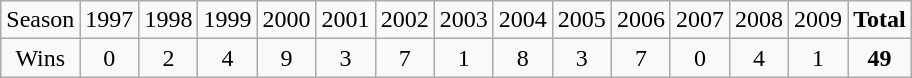<table class="wikitable sortable">
<tr>
<td>Season</td>
<td>1997</td>
<td>1998</td>
<td>1999</td>
<td>2000</td>
<td>2001</td>
<td>2002</td>
<td>2003</td>
<td>2004</td>
<td>2005</td>
<td>2006</td>
<td>2007</td>
<td>2008</td>
<td>2009</td>
<td><strong>Total</strong></td>
</tr>
<tr align=center>
<td>Wins</td>
<td>0</td>
<td>2</td>
<td>4</td>
<td>9</td>
<td>3</td>
<td>7</td>
<td>1</td>
<td>8</td>
<td>3</td>
<td>7</td>
<td>0</td>
<td>4</td>
<td>1</td>
<td><strong>49</strong></td>
</tr>
</table>
